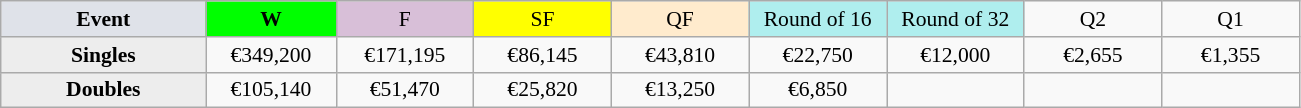<table class=wikitable style=font-size:90%;text-align:center>
<tr>
<td width=130 bgcolor=dfe2e9><strong>Event</strong></td>
<td width=80 bgcolor=lime><strong>W</strong></td>
<td width=85 bgcolor=thistle>F</td>
<td width=85 bgcolor=ffff00>SF</td>
<td width=85 bgcolor=ffebcd>QF</td>
<td width=85 bgcolor=afeeee>Round of 16</td>
<td width=85 bgcolor=afeeee>Round of 32</td>
<td width=85>Q2</td>
<td width=85>Q1</td>
</tr>
<tr>
<th style=background:#ededed>Singles</th>
<td>€349,200</td>
<td>€171,195</td>
<td>€86,145</td>
<td>€43,810</td>
<td>€22,750</td>
<td>€12,000</td>
<td>€2,655</td>
<td>€1,355</td>
</tr>
<tr>
<th style=background:#ededed>Doubles</th>
<td>€105,140</td>
<td>€51,470</td>
<td>€25,820</td>
<td>€13,250</td>
<td>€6,850</td>
<td></td>
<td></td>
<td></td>
</tr>
</table>
